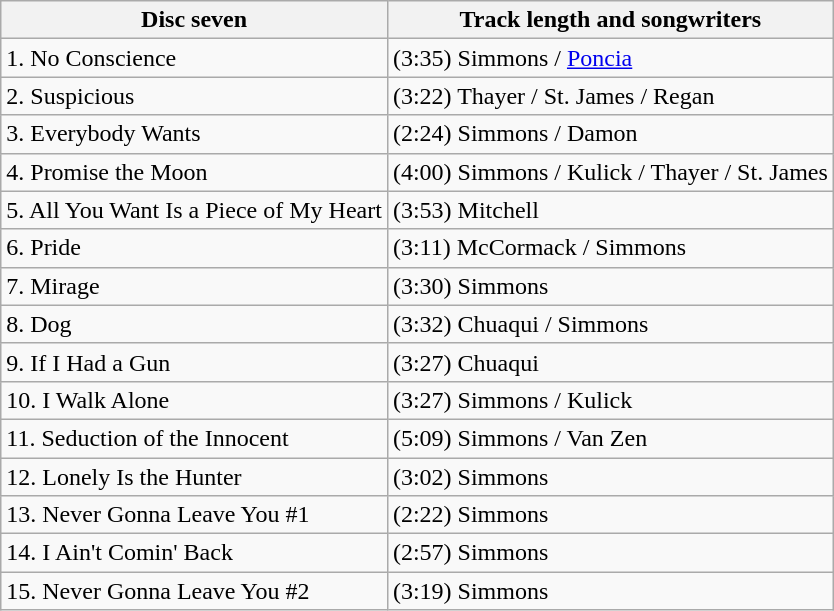<table class="wikitable">
<tr>
<th>Disc seven</th>
<th>Track length and songwriters</th>
</tr>
<tr>
<td>1. No Conscience</td>
<td>(3:35) Simmons / <a href='#'>Poncia</a></td>
</tr>
<tr>
<td>2. Suspicious</td>
<td>(3:22) Thayer / St. James / Regan</td>
</tr>
<tr>
<td>3. Everybody Wants</td>
<td>(2:24) Simmons / Damon</td>
</tr>
<tr>
<td>4. Promise the Moon</td>
<td>(4:00) Simmons / Kulick / Thayer / St. James</td>
</tr>
<tr>
<td>5. All You Want Is a Piece of My Heart</td>
<td>(3:53) Mitchell</td>
</tr>
<tr>
<td>6. Pride</td>
<td>(3:11) McCormack / Simmons</td>
</tr>
<tr>
<td>7. Mirage</td>
<td>(3:30) Simmons</td>
</tr>
<tr>
<td>8. Dog</td>
<td>(3:32) Chuaqui / Simmons</td>
</tr>
<tr>
<td>9. If I Had a Gun</td>
<td>(3:27) Chuaqui</td>
</tr>
<tr>
<td>10. I Walk Alone</td>
<td>(3:27) Simmons / Kulick</td>
</tr>
<tr>
<td>11. Seduction of the Innocent</td>
<td>(5:09) Simmons / Van Zen</td>
</tr>
<tr>
<td>12. Lonely Is the Hunter</td>
<td>(3:02) Simmons</td>
</tr>
<tr>
<td>13. Never Gonna Leave You #1</td>
<td>(2:22) Simmons</td>
</tr>
<tr>
<td>14. I Ain't Comin' Back</td>
<td>(2:57) Simmons</td>
</tr>
<tr>
<td>15. Never Gonna Leave You #2</td>
<td>(3:19) Simmons</td>
</tr>
</table>
